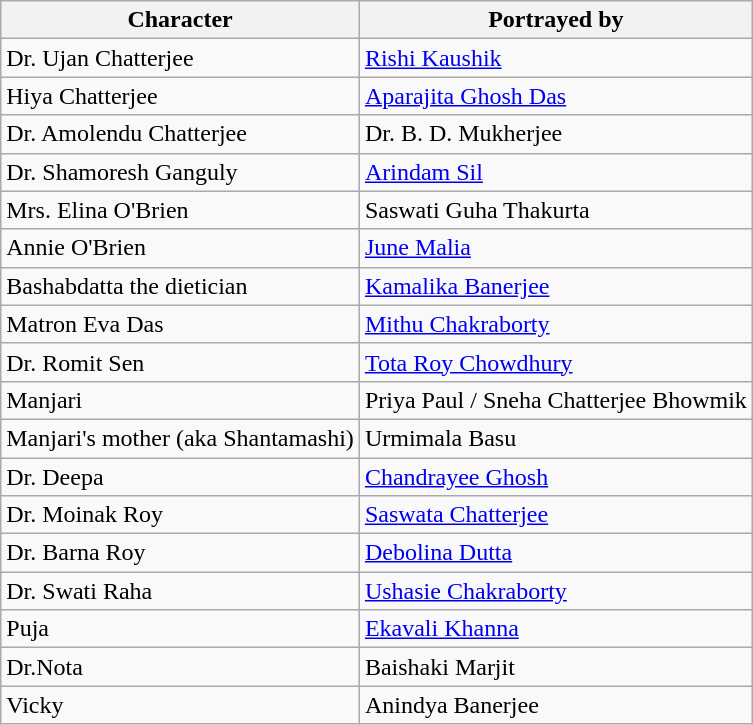<table class="wikitable">
<tr>
<th>Character</th>
<th>Portrayed by</th>
</tr>
<tr>
<td>Dr. Ujan Chatterjee</td>
<td><a href='#'>Rishi Kaushik</a></td>
</tr>
<tr>
<td>Hiya Chatterjee</td>
<td><a href='#'>Aparajita Ghosh Das</a></td>
</tr>
<tr>
<td>Dr. Amolendu Chatterjee</td>
<td>Dr. B. D. Mukherjee</td>
</tr>
<tr>
<td>Dr. Shamoresh Ganguly</td>
<td><a href='#'>Arindam Sil</a></td>
</tr>
<tr>
<td>Mrs. Elina O'Brien</td>
<td>Saswati Guha Thakurta</td>
</tr>
<tr>
<td>Annie O'Brien</td>
<td><a href='#'>June Malia</a></td>
</tr>
<tr>
<td>Bashabdatta the dietician</td>
<td><a href='#'>Kamalika Banerjee</a></td>
</tr>
<tr>
<td>Matron Eva Das</td>
<td><a href='#'>Mithu Chakraborty</a></td>
</tr>
<tr>
<td>Dr. Romit Sen</td>
<td><a href='#'>Tota Roy Chowdhury</a></td>
</tr>
<tr>
<td>Manjari</td>
<td>Priya Paul / Sneha Chatterjee Bhowmik</td>
</tr>
<tr>
<td>Manjari's mother (aka Shantamashi)</td>
<td>Urmimala Basu</td>
</tr>
<tr>
<td>Dr. Deepa</td>
<td><a href='#'>Chandrayee Ghosh</a></td>
</tr>
<tr>
<td>Dr. Moinak Roy</td>
<td><a href='#'>Saswata Chatterjee</a></td>
</tr>
<tr>
<td>Dr. Barna Roy</td>
<td><a href='#'>Debolina Dutta</a></td>
</tr>
<tr>
<td>Dr. Swati Raha</td>
<td><a href='#'>Ushasie Chakraborty</a></td>
</tr>
<tr>
<td>Puja</td>
<td><a href='#'>Ekavali Khanna</a></td>
</tr>
<tr>
<td>Dr.Nota</td>
<td>Baishaki Marjit</td>
</tr>
<tr>
<td>Vicky</td>
<td>Anindya Banerjee</td>
</tr>
</table>
